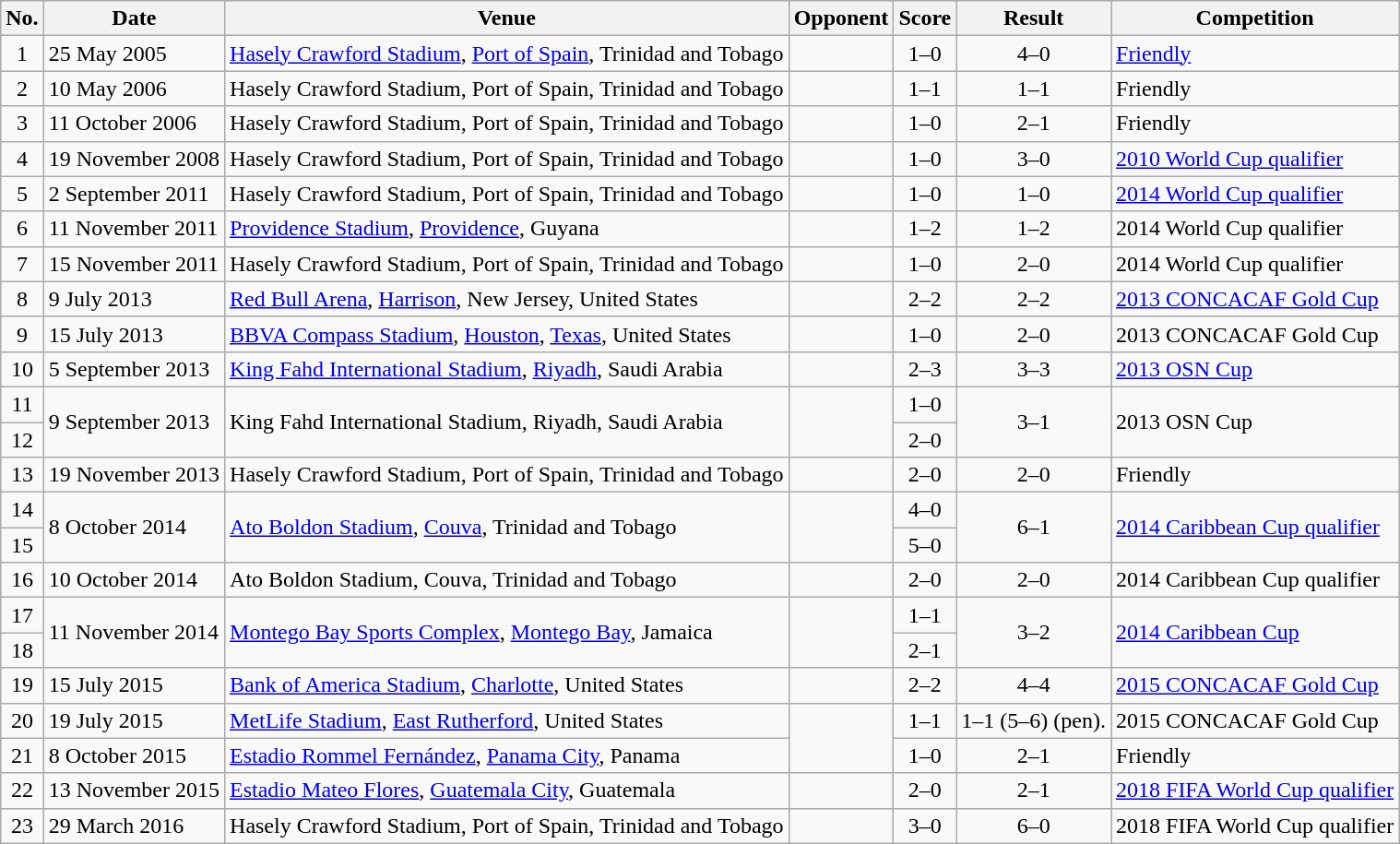<table class="wikitable sortable">
<tr>
<th scope="col">No.</th>
<th scope="col">Date</th>
<th scope="col">Venue</th>
<th scope="col">Opponent</th>
<th scope="col">Score</th>
<th scope="col">Result</th>
<th scope="col">Competition</th>
</tr>
<tr>
<td align="center">1</td>
<td>25 May 2005</td>
<td><a href='#'>Hasely Crawford Stadium</a>, <a href='#'>Port of Spain</a>, Trinidad and Tobago</td>
<td></td>
<td align="center">1–0</td>
<td align="center">4–0</td>
<td><a href='#'>Friendly</a></td>
</tr>
<tr>
<td align="center">2</td>
<td>10 May 2006</td>
<td>Hasely Crawford Stadium, Port of Spain, Trinidad and Tobago</td>
<td></td>
<td align="center">1–1</td>
<td align="center">1–1</td>
<td>Friendly</td>
</tr>
<tr>
<td align="center">3</td>
<td>11 October 2006</td>
<td>Hasely Crawford Stadium, Port of Spain, Trinidad and Tobago</td>
<td></td>
<td align="center">1–0</td>
<td align="center">2–1</td>
<td>Friendly</td>
</tr>
<tr>
<td align="center">4</td>
<td>19 November 2008</td>
<td>Hasely Crawford Stadium, Port of Spain, Trinidad and Tobago</td>
<td></td>
<td align="center">1–0</td>
<td align="center">3–0</td>
<td><a href='#'>2010 World Cup qualifier</a></td>
</tr>
<tr>
<td align="center">5</td>
<td>2 September 2011</td>
<td>Hasely Crawford Stadium, Port of Spain, Trinidad and Tobago</td>
<td></td>
<td align="center">1–0</td>
<td align="center">1–0</td>
<td><a href='#'>2014 World Cup qualifier</a></td>
</tr>
<tr>
<td align="center">6</td>
<td>11 November 2011</td>
<td><a href='#'>Providence Stadium</a>, <a href='#'>Providence</a>, Guyana</td>
<td></td>
<td align="center">1–2</td>
<td align="center">1–2</td>
<td>2014 World Cup qualifier</td>
</tr>
<tr>
<td align="center">7</td>
<td>15 November 2011</td>
<td>Hasely Crawford Stadium, Port of Spain, Trinidad and Tobago</td>
<td></td>
<td align="center">1–0</td>
<td align="center">2–0</td>
<td>2014 World Cup qualifier</td>
</tr>
<tr>
<td align="center">8</td>
<td>9 July 2013</td>
<td><a href='#'>Red Bull Arena</a>, <a href='#'>Harrison</a>, New Jersey, United States</td>
<td></td>
<td align="center">2–2</td>
<td align="center">2–2</td>
<td><a href='#'>2013 CONCACAF Gold Cup</a></td>
</tr>
<tr>
<td align="center">9</td>
<td>15 July 2013</td>
<td><a href='#'>BBVA Compass Stadium</a>, <a href='#'>Houston</a>, <a href='#'>Texas</a>, United States</td>
<td></td>
<td align="center">1–0</td>
<td align="center">2–0</td>
<td>2013 CONCACAF Gold Cup</td>
</tr>
<tr>
<td align="center">10</td>
<td>5 September 2013</td>
<td><a href='#'>King Fahd International Stadium</a>, <a href='#'>Riyadh</a>, Saudi Arabia</td>
<td></td>
<td align="center">2–3</td>
<td align="center">3–3</td>
<td><a href='#'>2013 OSN Cup</a></td>
</tr>
<tr>
<td align="center">11</td>
<td rowspan="2">9 September 2013</td>
<td rowspan="2">King Fahd International Stadium, Riyadh, Saudi Arabia</td>
<td rowspan="2"></td>
<td align="center">1–0</td>
<td rowspan="2" style="text-align:center">3–1</td>
<td rowspan="2">2013 OSN Cup</td>
</tr>
<tr>
<td align="center">12</td>
<td align="center">2–0</td>
</tr>
<tr>
<td align="center">13</td>
<td>19 November 2013</td>
<td>Hasely Crawford Stadium, Port of Spain, Trinidad and Tobago</td>
<td></td>
<td align="center">2–0</td>
<td align="center">2–0</td>
<td>Friendly</td>
</tr>
<tr>
<td align="center">14</td>
<td rowspan="2">8 October 2014</td>
<td rowspan="2"><a href='#'>Ato Boldon Stadium</a>, <a href='#'>Couva</a>, Trinidad and Tobago</td>
<td rowspan="2"></td>
<td align="center">4–0</td>
<td rowspan="2" style="text-align:center">6–1</td>
<td rowspan="2"><a href='#'>2014 Caribbean Cup qualifier</a></td>
</tr>
<tr>
<td align="center">15</td>
<td align="center">5–0</td>
</tr>
<tr>
<td align="center">16</td>
<td>10 October 2014</td>
<td>Ato Boldon Stadium, Couva, Trinidad and Tobago</td>
<td></td>
<td align="center">2–0</td>
<td align="center">2–0</td>
<td>2014 Caribbean Cup qualifier</td>
</tr>
<tr>
<td align="center">17</td>
<td rowspan="2">11 November 2014</td>
<td rowspan="2"><a href='#'>Montego Bay Sports Complex</a>, <a href='#'>Montego Bay</a>, Jamaica</td>
<td rowspan="2"></td>
<td align="center">1–1</td>
<td rowspan="2" style="text-align:center">3–2</td>
<td rowspan="2"><a href='#'>2014 Caribbean Cup</a></td>
</tr>
<tr>
<td align="center">18</td>
<td align="center">2–1</td>
</tr>
<tr>
<td align="center">19</td>
<td>15 July 2015</td>
<td><a href='#'>Bank of America Stadium</a>, <a href='#'>Charlotte</a>, United States</td>
<td></td>
<td align="center">2–2</td>
<td align="center">4–4</td>
<td><a href='#'>2015 CONCACAF Gold Cup</a></td>
</tr>
<tr>
<td align="center">20</td>
<td>19 July 2015</td>
<td><a href='#'>MetLife Stadium</a>, <a href='#'>East Rutherford</a>, United States</td>
<td rowspan="2"></td>
<td align="center">1–1</td>
<td align="center" style="text-align:center">1–1 (5–6) (pen).</td>
<td>2015 CONCACAF Gold Cup</td>
</tr>
<tr>
<td align="center">21</td>
<td>8 October 2015</td>
<td><a href='#'>Estadio Rommel Fernández</a>, <a href='#'>Panama City</a>, Panama</td>
<td align="center">1–0</td>
<td align="center">2–1</td>
<td>Friendly</td>
</tr>
<tr>
<td align="center">22</td>
<td>13 November 2015</td>
<td><a href='#'>Estadio Mateo Flores</a>, <a href='#'>Guatemala City</a>, Guatemala</td>
<td></td>
<td align="center">2–0</td>
<td align="center">2–1</td>
<td><a href='#'>2018 FIFA World Cup qualifier</a></td>
</tr>
<tr>
<td align="center">23</td>
<td>29 March 2016</td>
<td>Hasely Crawford Stadium, Port of Spain, Trinidad and Tobago</td>
<td></td>
<td align="center">3–0</td>
<td align="center">6–0</td>
<td>2018 FIFA World Cup qualifier</td>
</tr>
</table>
